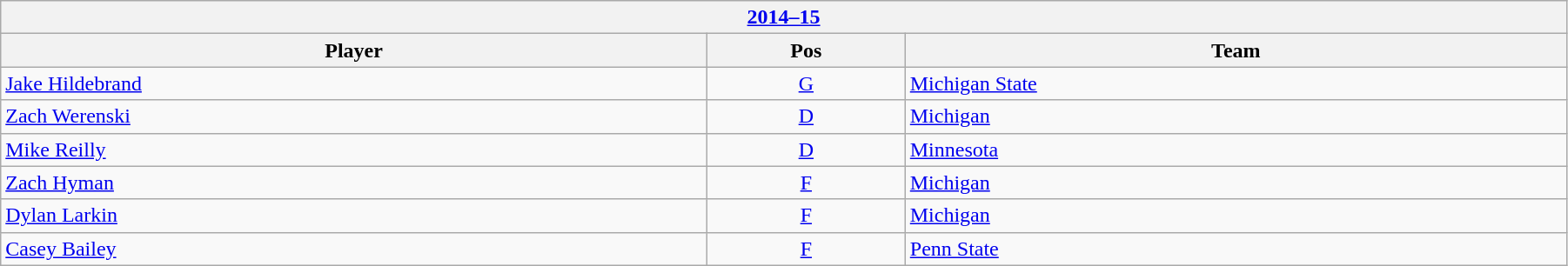<table class="wikitable" width=95%>
<tr>
<th colspan=3><a href='#'>2014–15</a></th>
</tr>
<tr>
<th>Player</th>
<th>Pos</th>
<th>Team</th>
</tr>
<tr>
<td><a href='#'>Jake Hildebrand</a></td>
<td style="text-align:center;"><a href='#'>G</a></td>
<td><a href='#'>Michigan State</a></td>
</tr>
<tr>
<td><a href='#'>Zach Werenski</a></td>
<td style="text-align:center;"><a href='#'>D</a></td>
<td><a href='#'>Michigan</a></td>
</tr>
<tr>
<td><a href='#'>Mike Reilly</a></td>
<td style="text-align:center;"><a href='#'>D</a></td>
<td><a href='#'>Minnesota</a></td>
</tr>
<tr>
<td><a href='#'>Zach Hyman</a></td>
<td style="text-align:center;"><a href='#'>F</a></td>
<td><a href='#'>Michigan</a></td>
</tr>
<tr>
<td><a href='#'>Dylan Larkin</a></td>
<td style="text-align:center;"><a href='#'>F</a></td>
<td><a href='#'>Michigan</a></td>
</tr>
<tr>
<td><a href='#'>Casey Bailey</a></td>
<td style="text-align:center;"><a href='#'>F</a></td>
<td><a href='#'>Penn State</a></td>
</tr>
</table>
